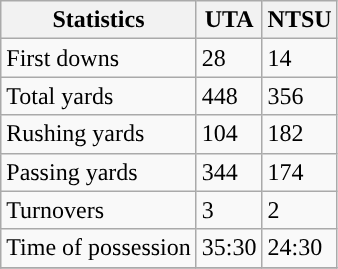<table class="wikitable">
<tr>
<th>Statistics</th>
<th>UTA</th>
<th>NTSU</th>
</tr>
<tr>
<td>First downs</td>
<td>28</td>
<td>14</td>
</tr>
<tr>
<td>Total yards</td>
<td>448</td>
<td>356</td>
</tr>
<tr>
<td>Rushing yards</td>
<td>104</td>
<td>182</td>
</tr>
<tr>
<td>Passing yards</td>
<td>344</td>
<td>174</td>
</tr>
<tr>
<td>Turnovers</td>
<td>3</td>
<td>2</td>
</tr>
<tr>
<td>Time of possession</td>
<td>35:30</td>
<td>24:30</td>
</tr>
<tr>
</tr>
</table>
